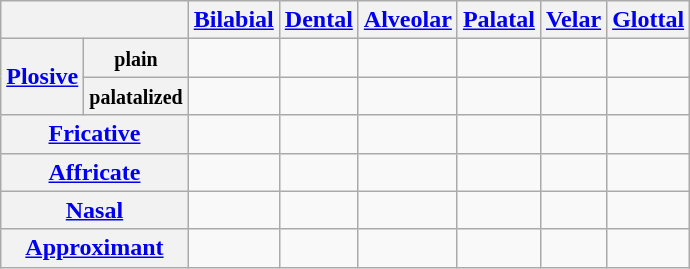<table class="wikitable" style="text-align:center;">
<tr>
<th colspan="2"></th>
<th><a href='#'>Bilabial</a></th>
<th><a href='#'>Dental</a></th>
<th><a href='#'>Alveolar</a></th>
<th><a href='#'>Palatal</a></th>
<th><a href='#'>Velar</a></th>
<th><a href='#'>Glottal</a></th>
</tr>
<tr>
<th rowspan="2"><a href='#'>Plosive</a></th>
<th><small>plain</small></th>
<td> </td>
<td></td>
<td> </td>
<td></td>
<td> </td>
<td> </td>
</tr>
<tr>
<th><small>palatalized</small></th>
<td> </td>
<td></td>
<td> </td>
<td></td>
<td> </td>
<td></td>
</tr>
<tr>
<th colspan="2"><a href='#'>Fricative</a></th>
<td></td>
<td> </td>
<td> </td>
<td></td>
<td></td>
<td> </td>
</tr>
<tr>
<th colspan="2"><a href='#'>Affricate</a></th>
<td></td>
<td></td>
<td> </td>
<td> </td>
<td></td>
<td></td>
</tr>
<tr>
<th colspan="2"><a href='#'>Nasal</a></th>
<td></td>
<td></td>
<td> </td>
<td></td>
<td></td>
<td></td>
</tr>
<tr>
<th colspan="2"><a href='#'>Approximant</a></th>
<td> </td>
<td></td>
<td></td>
<td> </td>
<td></td>
<td></td>
</tr>
</table>
